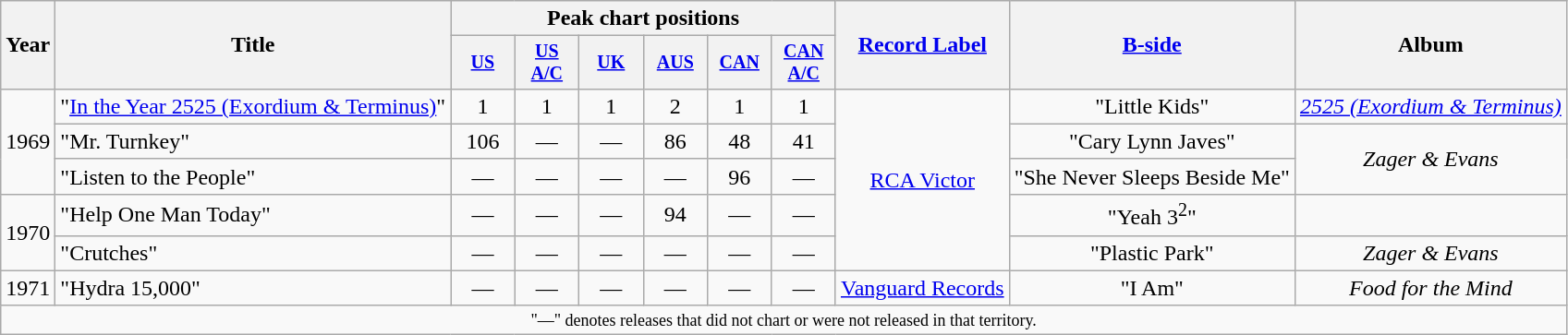<table class="wikitable" style=text-align:center;>
<tr>
<th rowspan="2">Year</th>
<th rowspan="2">Title</th>
<th colspan="6">Peak chart positions</th>
<th rowspan="2"><a href='#'>Record Label</a></th>
<th rowspan="2"><a href='#'>B-side</a></th>
<th rowspan="2">Album</th>
</tr>
<tr style="font-size:smaller;">
<th align=centre style="width:40px;"><a href='#'>US</a><br></th>
<th align=centre style="width:40px;"><a href='#'>US A/C</a><br></th>
<th align=centre style="width:40px;"><a href='#'>UK</a><br></th>
<th align=centre style="width:40px;"><a href='#'>AUS</a><br></th>
<th align=centre style="width:40px;"><a href='#'>CAN</a><br></th>
<th align=centre style="width:40px;"><a href='#'>CAN A/C</a><br></th>
</tr>
<tr>
<td rowspan="3">1969</td>
<td align=left>"<a href='#'>In the Year 2525 (Exordium & Terminus)</a>"</td>
<td>1</td>
<td>1</td>
<td>1</td>
<td>2</td>
<td>1</td>
<td>1</td>
<td rowspan="5"><a href='#'>RCA Victor</a></td>
<td>"Little Kids"</td>
<td><em><a href='#'>2525 (Exordium & Terminus)</a></em></td>
</tr>
<tr>
<td align=left>"Mr. Turnkey"</td>
<td>106</td>
<td>—</td>
<td>—</td>
<td>86</td>
<td>48</td>
<td>41</td>
<td>"Cary Lynn Javes"</td>
<td rowspan="2"><em>Zager & Evans</em></td>
</tr>
<tr>
<td align=left>"Listen to the People"</td>
<td>—</td>
<td>—</td>
<td>—</td>
<td>—</td>
<td>96</td>
<td>—</td>
<td>"She Never Sleeps Beside Me"</td>
</tr>
<tr>
<td rowspan="2">1970</td>
<td align=left>"Help One Man Today"</td>
<td>—</td>
<td>—</td>
<td>—</td>
<td>94</td>
<td>—</td>
<td>—</td>
<td>"Yeah 3<sup>2</sup>"</td>
<td></td>
</tr>
<tr>
<td align=left>"Crutches"</td>
<td>—</td>
<td>—</td>
<td>—</td>
<td>—</td>
<td>—</td>
<td>—</td>
<td>"Plastic Park"</td>
<td><em>Zager & Evans</em></td>
</tr>
<tr>
<td>1971</td>
<td align=left>"Hydra 15,000"</td>
<td>—</td>
<td>—</td>
<td>—</td>
<td>—</td>
<td>—</td>
<td>—</td>
<td><a href='#'>Vanguard Records</a></td>
<td>"I Am"</td>
<td><em>Food for the Mind </em></td>
</tr>
<tr>
<td colspan="11" style="text-align:center; font-size:9pt;">"—" denotes releases that did not chart or were not released in that territory.</td>
</tr>
</table>
